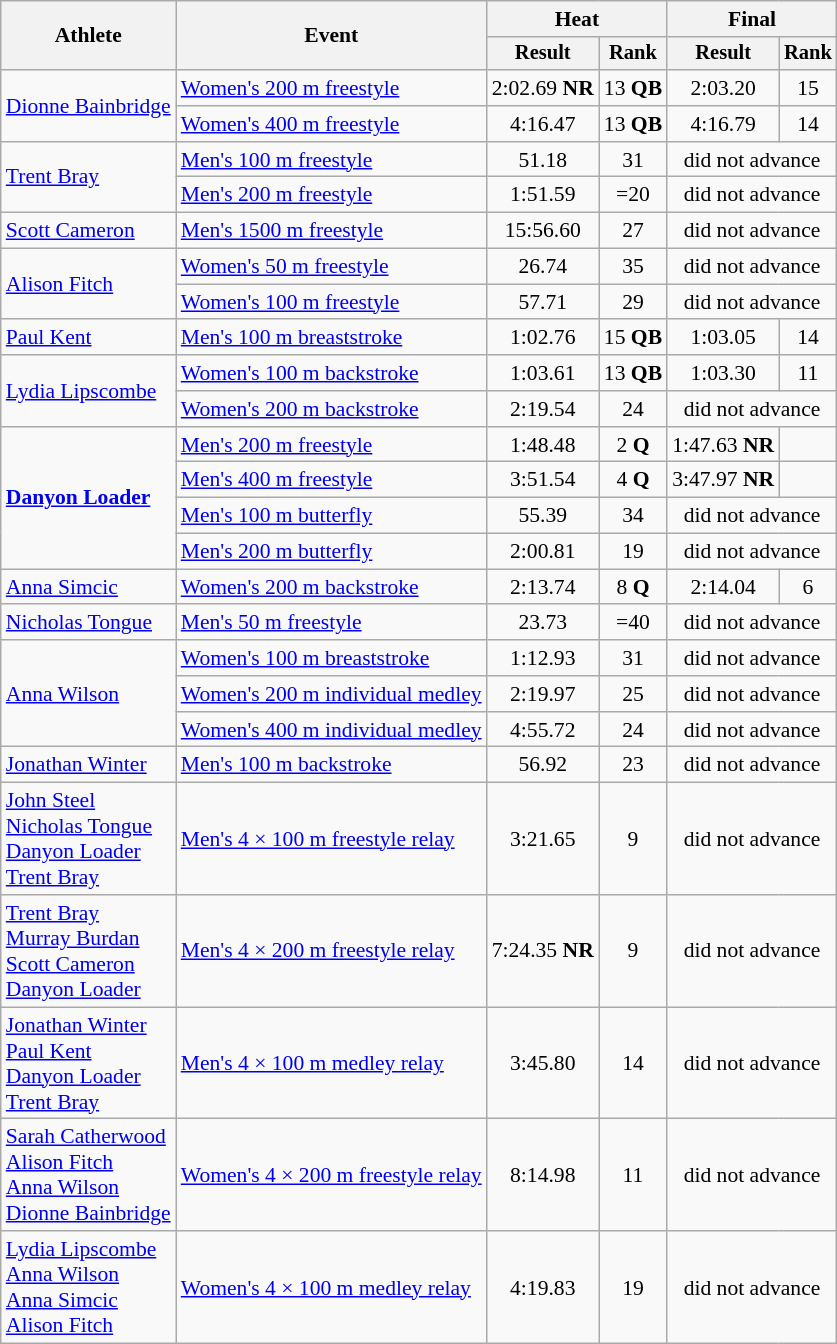<table class="wikitable" style="font-size:90%;text-align:center;">
<tr>
<th rowspan=2>Athlete</th>
<th rowspan=2>Event</th>
<th colspan=2>Heat</th>
<th colspan=2>Final</th>
</tr>
<tr style="font-size:95%">
<th>Result</th>
<th>Rank</th>
<th>Result</th>
<th>Rank</th>
</tr>
<tr align=center>
<td align=left rowspan=2><a href='#'>Dionne Bainbridge</a></td>
<td align=left><a href='#'>Women's 200 m freestyle</a></td>
<td>2:02.69 <strong>NR</strong></td>
<td>13 <strong>QB</strong></td>
<td>2:03.20</td>
<td>15</td>
</tr>
<tr align=center>
<td align=left><a href='#'>Women's 400 m freestyle</a></td>
<td>4:16.47</td>
<td>13 <strong>QB</strong></td>
<td>4:16.79</td>
<td>14</td>
</tr>
<tr align=center>
<td align=left rowspan=2><a href='#'>Trent Bray</a></td>
<td align=left><a href='#'>Men's 100 m freestyle</a></td>
<td>51.18</td>
<td>31</td>
<td colspan=2>did not advance</td>
</tr>
<tr align=center>
<td align=left><a href='#'>Men's 200 m freestyle</a></td>
<td>1:51.59</td>
<td>=20</td>
<td colspan=2>did not advance</td>
</tr>
<tr align=center>
<td align=left><a href='#'>Scott Cameron</a></td>
<td align=left><a href='#'>Men's 1500 m freestyle</a></td>
<td>15:56.60</td>
<td>27</td>
<td colspan=2>did not advance</td>
</tr>
<tr align=center>
<td align=left rowspan=2><a href='#'>Alison Fitch</a></td>
<td align=left><a href='#'>Women's 50 m freestyle</a></td>
<td>26.74</td>
<td>35</td>
<td colspan=2>did not advance</td>
</tr>
<tr align=center>
<td align=left><a href='#'>Women's 100 m freestyle</a></td>
<td>57.71</td>
<td>29</td>
<td colspan=2>did not advance</td>
</tr>
<tr align=center>
<td align=left><a href='#'>Paul Kent</a></td>
<td align=left><a href='#'>Men's 100 m breaststroke</a></td>
<td>1:02.76</td>
<td>15 <strong>QB</strong></td>
<td>1:03.05</td>
<td>14</td>
</tr>
<tr align=center>
<td align=left rowspan=2><a href='#'>Lydia Lipscombe</a></td>
<td align=left><a href='#'>Women's 100 m backstroke</a></td>
<td>1:03.61</td>
<td>13 <strong>QB</strong></td>
<td>1:03.30</td>
<td>11</td>
</tr>
<tr align=center>
<td align=left><a href='#'>Women's 200 m backstroke</a></td>
<td>2:19.54</td>
<td>24</td>
<td colspan=2>did not advance</td>
</tr>
<tr align=center>
<td align=left rowspan=4><strong><a href='#'>Danyon Loader</a></strong></td>
<td align=left><a href='#'>Men's 200 m freestyle</a></td>
<td>1:48.48</td>
<td>2 <strong>Q</strong></td>
<td>1:47.63 <strong>NR</strong></td>
<td></td>
</tr>
<tr align=center>
<td align=left><a href='#'>Men's 400 m freestyle</a></td>
<td>3:51.54</td>
<td>4 <strong>Q</strong></td>
<td>3:47.97 <strong>NR</strong></td>
<td></td>
</tr>
<tr align=center>
<td align=left><a href='#'>Men's 100 m butterfly</a></td>
<td>55.39</td>
<td>34</td>
<td colspan=2>did not advance</td>
</tr>
<tr align=center>
<td align=left><a href='#'>Men's 200 m butterfly</a></td>
<td>2:00.81</td>
<td>19</td>
<td colspan=2>did not advance</td>
</tr>
<tr align=center>
<td align=left><a href='#'>Anna Simcic</a></td>
<td align=left><a href='#'>Women's 200 m backstroke</a></td>
<td>2:13.74</td>
<td>8 <strong>Q</strong></td>
<td>2:14.04</td>
<td>6</td>
</tr>
<tr align=center>
<td align=left><a href='#'>Nicholas Tongue</a></td>
<td align=left><a href='#'>Men's 50 m freestyle</a></td>
<td>23.73</td>
<td>=40</td>
<td colspan=2>did not advance</td>
</tr>
<tr align=center>
<td align=left rowspan=3><a href='#'>Anna Wilson</a></td>
<td align=left><a href='#'>Women's 100 m breaststroke</a></td>
<td>1:12.93</td>
<td>31</td>
<td colspan=2>did not advance</td>
</tr>
<tr align=center>
<td align=left><a href='#'>Women's 200 m individual medley</a></td>
<td>2:19.97</td>
<td>25</td>
<td colspan=2>did not advance</td>
</tr>
<tr align=center>
<td align=left><a href='#'>Women's 400 m individual medley</a></td>
<td>4:55.72</td>
<td>24</td>
<td colspan=2>did not advance</td>
</tr>
<tr align=center>
<td align=left><a href='#'>Jonathan Winter</a></td>
<td align=left><a href='#'>Men's 100 m backstroke</a></td>
<td>56.92</td>
<td>23</td>
<td colspan=2>did not advance</td>
</tr>
<tr align=center>
<td align=left><a href='#'>John Steel</a><br><a href='#'>Nicholas Tongue</a><br><a href='#'>Danyon Loader</a><br><a href='#'>Trent Bray</a></td>
<td align=left><a href='#'>Men's 4 × 100 m freestyle relay</a></td>
<td>3:21.65</td>
<td>9</td>
<td colspan=2>did not advance</td>
</tr>
<tr align=center>
<td align=left><a href='#'>Trent Bray</a><br><a href='#'>Murray Burdan</a><br><a href='#'>Scott Cameron</a><br><a href='#'>Danyon Loader</a></td>
<td align=left><a href='#'>Men's 4 × 200 m freestyle relay</a></td>
<td>7:24.35 <strong>NR</strong></td>
<td>9</td>
<td colspan=2>did not advance</td>
</tr>
<tr align=center>
<td align=left><a href='#'>Jonathan Winter</a><br><a href='#'>Paul Kent</a><br><a href='#'>Danyon Loader</a><br><a href='#'>Trent Bray</a></td>
<td align=left><a href='#'>Men's 4 × 100 m medley relay</a></td>
<td>3:45.80</td>
<td>14</td>
<td colspan=2>did not advance</td>
</tr>
<tr align=center>
<td align=left><a href='#'>Sarah Catherwood</a><br><a href='#'>Alison Fitch</a><br><a href='#'>Anna Wilson</a><br><a href='#'>Dionne Bainbridge</a></td>
<td align=left><a href='#'>Women's 4 × 200 m freestyle relay</a></td>
<td>8:14.98</td>
<td>11</td>
<td colspan=2>did not advance</td>
</tr>
<tr align=center>
<td align=left><a href='#'>Lydia Lipscombe</a><br><a href='#'>Anna Wilson</a><br><a href='#'>Anna Simcic</a><br><a href='#'>Alison Fitch</a></td>
<td align=left><a href='#'>Women's 4 × 100 m medley relay</a></td>
<td>4:19.83</td>
<td>19</td>
<td colspan=2>did not advance</td>
</tr>
</table>
